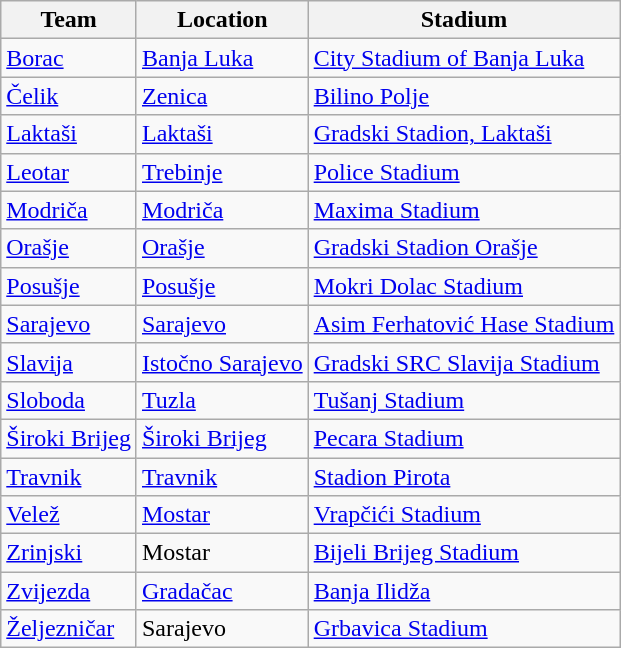<table class="wikitable sortable">
<tr>
<th>Team</th>
<th>Location</th>
<th>Stadium</th>
</tr>
<tr>
<td><a href='#'>Borac</a></td>
<td><a href='#'>Banja Luka</a></td>
<td><a href='#'>City Stadium of Banja Luka</a></td>
</tr>
<tr>
<td><a href='#'>Čelik</a></td>
<td><a href='#'>Zenica</a></td>
<td><a href='#'>Bilino Polje</a></td>
</tr>
<tr>
<td><a href='#'>Laktaši</a></td>
<td><a href='#'>Laktaši</a></td>
<td><a href='#'>Gradski Stadion, Laktaši</a></td>
</tr>
<tr>
<td><a href='#'>Leotar</a></td>
<td><a href='#'>Trebinje</a></td>
<td><a href='#'>Police Stadium</a></td>
</tr>
<tr>
<td><a href='#'>Modriča</a></td>
<td><a href='#'>Modriča</a></td>
<td><a href='#'>Maxima Stadium</a></td>
</tr>
<tr>
<td><a href='#'>Orašje</a></td>
<td><a href='#'>Orašje</a></td>
<td><a href='#'>Gradski Stadion Orašje</a></td>
</tr>
<tr>
<td><a href='#'>Posušje</a></td>
<td><a href='#'>Posušje</a></td>
<td><a href='#'>Mokri Dolac Stadium</a></td>
</tr>
<tr>
<td><a href='#'>Sarajevo</a></td>
<td><a href='#'>Sarajevo</a></td>
<td><a href='#'>Asim Ferhatović Hase Stadium</a></td>
</tr>
<tr>
<td><a href='#'>Slavija</a></td>
<td><a href='#'>Istočno Sarajevo</a></td>
<td><a href='#'>Gradski SRC Slavija Stadium</a></td>
</tr>
<tr>
<td><a href='#'>Sloboda</a></td>
<td><a href='#'>Tuzla</a></td>
<td><a href='#'>Tušanj Stadium</a></td>
</tr>
<tr>
<td><a href='#'>Široki Brijeg</a></td>
<td><a href='#'>Široki Brijeg</a></td>
<td><a href='#'>Pecara Stadium</a></td>
</tr>
<tr>
<td><a href='#'>Travnik</a></td>
<td><a href='#'>Travnik</a></td>
<td><a href='#'>Stadion Pirota</a></td>
</tr>
<tr>
<td><a href='#'>Velež</a></td>
<td><a href='#'>Mostar</a></td>
<td><a href='#'>Vrapčići Stadium</a></td>
</tr>
<tr>
<td><a href='#'>Zrinjski</a></td>
<td>Mostar</td>
<td><a href='#'>Bijeli Brijeg Stadium</a></td>
</tr>
<tr>
<td><a href='#'>Zvijezda</a></td>
<td><a href='#'>Gradačac</a></td>
<td><a href='#'>Banja Ilidža</a></td>
</tr>
<tr>
<td><a href='#'>Željezničar</a></td>
<td>Sarajevo</td>
<td><a href='#'>Grbavica Stadium</a></td>
</tr>
</table>
